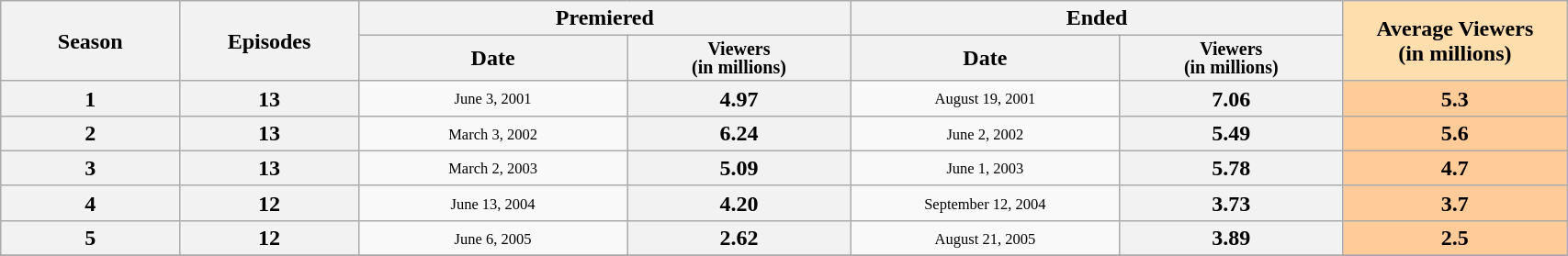<table class="wikitable" style="text-align:center; width:90%;">
<tr>
<th style="width:8%;" rowspan="2">Season</th>
<th style="width:8%;" rowspan="2">Episodes</th>
<th colspan=2>Premiered</th>
<th colspan=2>Ended</th>
<th style="width:10%; background:#ffdead;" rowspan="2">Average Viewers<br>(in millions)</th>
</tr>
<tr>
<th style="width:12%;">Date</th>
<th span style="width:10%; font-size:smaller; line-height:100%;">Viewers<br>(in millions)</th>
<th style="width:12%;">Date</th>
<th span style="width:10%; font-size:smaller; line-height:100%;">Viewers<br>(in millions)</th>
</tr>
<tr>
<th>1</th>
<th>13</th>
<td style="font-size:11px;line-height:110%; text-align: center;">June 3, 2001</td>
<th>4.97</th>
<td style="font-size:11px;line-height:110%; text-align: center;">August 19, 2001</td>
<th>7.06</th>
<th style="background:#fc9;">5.3</th>
</tr>
<tr>
<th>2</th>
<th>13</th>
<td style="font-size:11px;line-height:110%; text-align: center;">March 3, 2002</td>
<th>6.24</th>
<td style="font-size:11px;line-height:110%; text-align: center;">June 2, 2002</td>
<th>5.49</th>
<th style="background:#fc9;">5.6</th>
</tr>
<tr>
<th>3</th>
<th>13</th>
<td style="font-size:11px;line-height:110%; text-align: center;">March 2, 2003</td>
<th>5.09</th>
<td style="font-size:11px;line-height:110%; text-align: center;">June 1, 2003</td>
<th>5.78</th>
<th style="background:#fc9;">4.7</th>
</tr>
<tr>
<th>4</th>
<th>12</th>
<td style="font-size:11px;line-height:110%; text-align: center;">June 13, 2004</td>
<th>4.20</th>
<td style="font-size:11px;line-height:110%; text-align: center;">September 12, 2004</td>
<th>3.73</th>
<th style="background:#fc9;">3.7</th>
</tr>
<tr>
<th>5</th>
<th>12</th>
<td style="font-size:11px;line-height:110%; text-align: center;">June 6, 2005</td>
<th>2.62</th>
<td style="font-size:11px;line-height:110%; text-align: center;">August 21, 2005</td>
<th>3.89</th>
<th style="background:#fc9;">2.5</th>
</tr>
<tr>
</tr>
</table>
